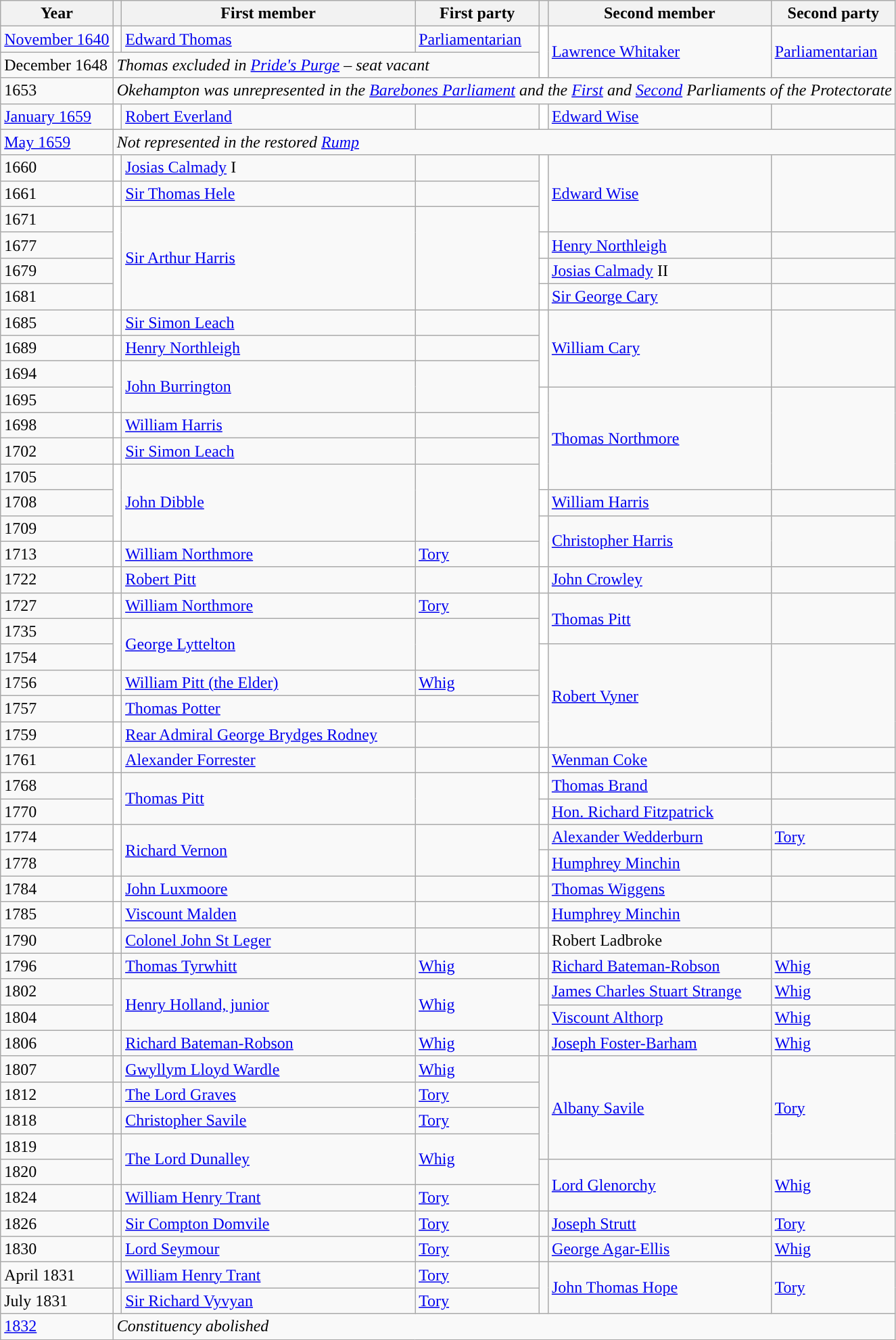<table class="wikitable">
<tr>
<th>Year</th>
<th></th>
<th>First member</th>
<th>First party</th>
<th></th>
<th>Second member</th>
<th>Second party</th>
</tr>
<tr>
<td><a href='#'>November 1640</a></td>
<td style="color:inherit;background-color: white"></td>
<td><a href='#'>Edward Thomas</a></td>
<td><a href='#'>Parliamentarian</a></td>
<td rowspan="2" style="color:inherit;background-color: white"></td>
<td rowspan="2"><a href='#'>Lawrence Whitaker</a></td>
<td rowspan="2"><a href='#'>Parliamentarian</a></td>
</tr>
<tr>
<td>December 1648</td>
<td colspan="3"><em>Thomas excluded in <a href='#'>Pride's Purge</a> – seat vacant</em></td>
</tr>
<tr>
<td>1653</td>
<td colspan="6"><em>Okehampton was unrepresented in the <a href='#'>Barebones Parliament</a> and the <a href='#'>First</a> and <a href='#'>Second</a> Parliaments of the Protectorate</em></td>
</tr>
<tr>
<td><a href='#'>January 1659</a></td>
<td style="color:inherit;background-color: white"></td>
<td><a href='#'>Robert Everland</a></td>
<td></td>
<td style="color:inherit;background-color: white"></td>
<td><a href='#'>Edward Wise</a></td>
<td></td>
</tr>
<tr>
<td><a href='#'>May 1659</a></td>
<td colspan="6"><em>Not represented in the restored <a href='#'>Rump</a></em></td>
</tr>
<tr>
<td>1660</td>
<td style="color:inherit;background-color: white"></td>
<td><a href='#'>Josias Calmady</a> I</td>
<td></td>
<td rowspan="3" style="color:inherit;background-color: white"></td>
<td rowspan="3"><a href='#'>Edward Wise</a></td>
<td rowspan="3"></td>
</tr>
<tr>
<td>1661</td>
<td style="color:inherit;background-color: white"></td>
<td><a href='#'>Sir Thomas Hele</a></td>
<td></td>
</tr>
<tr>
<td>1671</td>
<td rowspan="4" style="color:inherit;background-color: white"></td>
<td rowspan="4"><a href='#'>Sir Arthur Harris</a></td>
<td rowspan="4"></td>
</tr>
<tr>
<td>1677</td>
<td style="color:inherit;background-color: white"></td>
<td><a href='#'>Henry Northleigh</a></td>
<td></td>
</tr>
<tr>
<td>1679</td>
<td style="color:inherit;background-color: white"></td>
<td><a href='#'>Josias Calmady</a> II</td>
<td></td>
</tr>
<tr>
<td>1681</td>
<td style="color:inherit;background-color: white"></td>
<td><a href='#'>Sir George Cary</a></td>
<td></td>
</tr>
<tr>
<td>1685</td>
<td style="color:inherit;background-color: white"></td>
<td><a href='#'>Sir Simon Leach</a></td>
<td></td>
<td rowspan="3" style="color:inherit;background-color: white"></td>
<td rowspan="3"><a href='#'>William Cary</a></td>
<td rowspan="3"></td>
</tr>
<tr>
<td>1689</td>
<td style="color:inherit;background-color: white"></td>
<td><a href='#'>Henry Northleigh</a></td>
<td></td>
</tr>
<tr>
<td>1694</td>
<td rowspan="2" style="color:inherit;background-color: white"></td>
<td rowspan="2"><a href='#'>John Burrington</a></td>
<td rowspan="2"></td>
</tr>
<tr>
<td>1695</td>
<td rowspan="4" style="color:inherit;background-color: white"></td>
<td rowspan="4"><a href='#'>Thomas Northmore</a></td>
<td rowspan="4"></td>
</tr>
<tr>
<td>1698</td>
<td style="color:inherit;background-color: white"></td>
<td><a href='#'>William Harris</a></td>
<td></td>
</tr>
<tr>
<td>1702</td>
<td style="color:inherit;background-color: white"></td>
<td><a href='#'>Sir Simon Leach</a></td>
<td></td>
</tr>
<tr>
<td>1705</td>
<td rowspan="3" style="color:inherit;background-color: white"></td>
<td rowspan="3"><a href='#'>John Dibble</a></td>
<td rowspan="3"></td>
</tr>
<tr>
<td>1708</td>
<td style="color:inherit;background-color: white"></td>
<td><a href='#'>William Harris</a></td>
<td></td>
</tr>
<tr>
<td>1709</td>
<td rowspan="2" style="color:inherit;background-color: white"></td>
<td rowspan="2"><a href='#'>Christopher Harris</a></td>
<td rowspan="2"></td>
</tr>
<tr>
<td>1713</td>
<td style="color:inherit;background-color: white"></td>
<td><a href='#'>William Northmore</a></td>
<td><a href='#'>Tory</a></td>
</tr>
<tr>
<td>1722</td>
<td style="color:inherit;background-color: white"></td>
<td><a href='#'>Robert Pitt</a></td>
<td></td>
<td style="color:inherit;background-color: white"></td>
<td><a href='#'>John Crowley</a></td>
<td></td>
</tr>
<tr>
<td>1727</td>
<td style="color:inherit;background-color: white"></td>
<td><a href='#'>William Northmore</a></td>
<td><a href='#'>Tory</a></td>
<td rowspan="2" style="color:inherit;background-color: white"></td>
<td rowspan="2"><a href='#'>Thomas Pitt</a></td>
<td rowspan="2"></td>
</tr>
<tr>
<td>1735</td>
<td rowspan="2"  style="color:inherit;background-color: white"></td>
<td rowspan="2"><a href='#'>George Lyttelton</a></td>
<td rowspan="2"></td>
</tr>
<tr>
<td>1754</td>
<td rowspan="4" style="color:inherit;background-color: white"></td>
<td rowspan="4"><a href='#'>Robert Vyner</a></td>
<td rowspan="4"></td>
</tr>
<tr>
<td>1756</td>
<td style="color:inherit;background-color: "></td>
<td><a href='#'>William Pitt (the Elder)</a></td>
<td><a href='#'>Whig</a></td>
</tr>
<tr>
<td>1757</td>
<td style="color:inherit;background-color: white"></td>
<td><a href='#'>Thomas Potter</a></td>
<td></td>
</tr>
<tr>
<td>1759</td>
<td style="color:inherit;background-color: white"></td>
<td><a href='#'>Rear Admiral George Brydges Rodney</a></td>
<td></td>
</tr>
<tr>
<td>1761</td>
<td style="color:inherit;background-color: white"></td>
<td><a href='#'>Alexander Forrester</a></td>
<td></td>
<td style="color:inherit;background-color: white"></td>
<td><a href='#'>Wenman Coke</a></td>
<td></td>
</tr>
<tr>
<td>1768</td>
<td rowspan="2" style="color:inherit;background-color: white"></td>
<td rowspan="2"><a href='#'>Thomas Pitt</a></td>
<td rowspan="2"></td>
<td style="color:inherit;background-color: white"></td>
<td><a href='#'>Thomas Brand</a></td>
<td></td>
</tr>
<tr>
<td>1770</td>
<td style="color:inherit;background-color: white"></td>
<td><a href='#'>Hon. Richard Fitzpatrick</a></td>
<td></td>
</tr>
<tr>
<td>1774</td>
<td rowspan="2" style="color:inherit;background-color: white"></td>
<td rowspan="2"><a href='#'>Richard Vernon</a></td>
<td rowspan="2"></td>
<td style="color:inherit;background-color: "></td>
<td><a href='#'>Alexander Wedderburn</a></td>
<td><a href='#'>Tory</a></td>
</tr>
<tr>
<td>1778</td>
<td style="color:inherit;background-color: white"></td>
<td><a href='#'>Humphrey Minchin</a></td>
<td></td>
</tr>
<tr>
<td>1784</td>
<td style="color:inherit;background-color: white"></td>
<td><a href='#'>John Luxmoore</a></td>
<td></td>
<td style="color:inherit;background-color: white"></td>
<td><a href='#'>Thomas Wiggens</a></td>
<td></td>
</tr>
<tr>
<td>1785</td>
<td style="color:inherit;background-color: white"></td>
<td><a href='#'>Viscount Malden</a></td>
<td></td>
<td style="color:inherit;background-color: white"></td>
<td><a href='#'>Humphrey Minchin</a></td>
<td></td>
</tr>
<tr>
<td>1790</td>
<td style="color:inherit;background-color: white"></td>
<td><a href='#'>Colonel John St Leger</a></td>
<td></td>
<td style="color:inherit;background-color: white"></td>
<td>Robert Ladbroke</td>
<td></td>
</tr>
<tr>
<td>1796</td>
<td style="color:inherit;background-color: "></td>
<td><a href='#'>Thomas Tyrwhitt</a></td>
<td><a href='#'>Whig</a></td>
<td style="color:inherit;background-color: "></td>
<td><a href='#'>Richard Bateman-Robson</a></td>
<td><a href='#'>Whig</a></td>
</tr>
<tr>
<td>1802</td>
<td rowspan="2" style="color:inherit;background-color: "></td>
<td rowspan="2"><a href='#'>Henry Holland, junior</a></td>
<td rowspan="2"><a href='#'>Whig</a></td>
<td style="color:inherit;background-color: "></td>
<td><a href='#'>James Charles Stuart Strange</a></td>
<td><a href='#'>Whig</a></td>
</tr>
<tr>
<td>1804</td>
<td style="color:inherit;background-color: "></td>
<td><a href='#'>Viscount Althorp</a></td>
<td><a href='#'>Whig</a></td>
</tr>
<tr>
<td>1806</td>
<td style="color:inherit;background-color: "></td>
<td><a href='#'>Richard Bateman-Robson</a></td>
<td><a href='#'>Whig</a></td>
<td style="color:inherit;background-color: "></td>
<td><a href='#'>Joseph Foster-Barham</a></td>
<td><a href='#'>Whig</a></td>
</tr>
<tr>
<td>1807</td>
<td style="color:inherit;background-color: "></td>
<td><a href='#'>Gwyllym Lloyd Wardle</a></td>
<td><a href='#'>Whig</a></td>
<td rowspan="4" style="color:inherit;background-color: "></td>
<td rowspan="4"><a href='#'>Albany Savile</a></td>
<td rowspan="4"><a href='#'>Tory</a></td>
</tr>
<tr>
<td>1812</td>
<td style="color:inherit;background-color: "></td>
<td><a href='#'>The Lord Graves</a></td>
<td><a href='#'>Tory</a></td>
</tr>
<tr>
<td>1818</td>
<td style="color:inherit;background-color: "></td>
<td><a href='#'>Christopher Savile</a></td>
<td><a href='#'>Tory</a></td>
</tr>
<tr>
<td>1819</td>
<td rowspan="2" style="color:inherit;background-color: "></td>
<td rowspan="2"><a href='#'>The Lord Dunalley</a></td>
<td rowspan="2"><a href='#'>Whig</a></td>
</tr>
<tr>
<td>1820</td>
<td rowspan="2" style="color:inherit;background-color: "></td>
<td rowspan="2"><a href='#'>Lord Glenorchy</a></td>
<td rowspan="2"><a href='#'>Whig</a></td>
</tr>
<tr>
<td>1824</td>
<td style="color:inherit;background-color: "></td>
<td><a href='#'>William Henry Trant</a></td>
<td><a href='#'>Tory</a></td>
</tr>
<tr>
<td>1826</td>
<td style="color:inherit;background-color: "></td>
<td><a href='#'>Sir Compton Domvile</a></td>
<td><a href='#'>Tory</a></td>
<td style="color:inherit;background-color: "></td>
<td><a href='#'>Joseph Strutt</a></td>
<td><a href='#'>Tory</a></td>
</tr>
<tr>
<td>1830</td>
<td style="color:inherit;background-color: "></td>
<td><a href='#'>Lord Seymour</a></td>
<td><a href='#'>Tory</a></td>
<td style="color:inherit;background-color: "></td>
<td><a href='#'>George Agar-Ellis</a></td>
<td><a href='#'>Whig</a></td>
</tr>
<tr>
<td>April 1831</td>
<td style="color:inherit;background-color: "></td>
<td><a href='#'>William Henry Trant</a></td>
<td><a href='#'>Tory</a></td>
<td rowspan="2" style="color:inherit;background-color: "></td>
<td rowspan="2"><a href='#'>John Thomas Hope</a></td>
<td rowspan="2"><a href='#'>Tory</a></td>
</tr>
<tr>
<td>July 1831</td>
<td style="color:inherit;background-color: "></td>
<td><a href='#'>Sir Richard Vyvyan</a></td>
<td><a href='#'>Tory</a></td>
</tr>
<tr>
<td><a href='#'>1832</a></td>
<td colspan="6"><em>Constituency abolished</em></td>
</tr>
</table>
